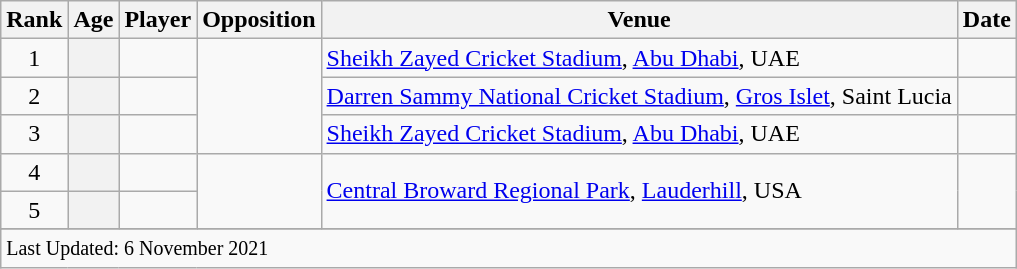<table class="wikitable plainrowheaders sortable">
<tr>
<th scope=col>Rank</th>
<th scope=col>Age</th>
<th scope=col>Player</th>
<th scope=col>Opposition</th>
<th scope=col>Venue</th>
<th scope=col>Date</th>
</tr>
<tr>
<td align=center>1</td>
<th scope=row style=text-align:center;></th>
<td></td>
<td rowspan=3></td>
<td><a href='#'>Sheikh Zayed Cricket Stadium</a>, <a href='#'>Abu Dhabi</a>, UAE</td>
<td></td>
</tr>
<tr>
<td align=center>2</td>
<th scope=row style=text-align:center;></th>
<td></td>
<td><a href='#'>Darren Sammy National Cricket Stadium</a>, <a href='#'>Gros Islet</a>, Saint Lucia</td>
<td></td>
</tr>
<tr>
<td align=center>3</td>
<th scope=row style=text-align:center;></th>
<td></td>
<td><a href='#'>Sheikh Zayed Cricket Stadium</a>, <a href='#'>Abu Dhabi</a>, UAE</td>
<td></td>
</tr>
<tr>
<td align=center>4</td>
<th scope=row style=text-align:center;></th>
<td></td>
<td rowspan=2></td>
<td rowspan=2><a href='#'>Central Broward Regional Park</a>, <a href='#'>Lauderhill</a>, USA</td>
<td rowspan=2></td>
</tr>
<tr>
<td align=center>5</td>
<th scope=row style=text-align:center;></th>
<td></td>
</tr>
<tr>
</tr>
<tr class=sortbottom>
<td colspan=7><small>Last Updated: 6 November 2021</small></td>
</tr>
</table>
